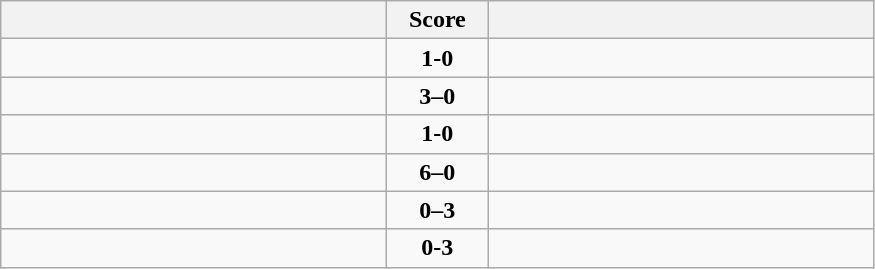<table class="wikitable" style="text-align: center; font-size:100% ">
<tr>
<th align="right" width="250"></th>
<th width="60">Score</th>
<th align="left" width="250"></th>
</tr>
<tr>
<td align=left></td>
<td align=center><strong>1-0</strong></td>
<td align=left></td>
</tr>
<tr>
<td align=left></td>
<td align=center><strong>3–0</strong></td>
<td align=left></td>
</tr>
<tr>
<td align=left></td>
<td align=center><strong>1-0</strong></td>
<td align=left></td>
</tr>
<tr>
<td align=left></td>
<td align=center><strong>6–0</strong></td>
<td align=left></td>
</tr>
<tr>
<td align=left></td>
<td align=center><strong>0–3</strong></td>
<td align=left></td>
</tr>
<tr>
<td align=left></td>
<td align=center><strong>0-3</strong></td>
<td align=left></td>
</tr>
</table>
